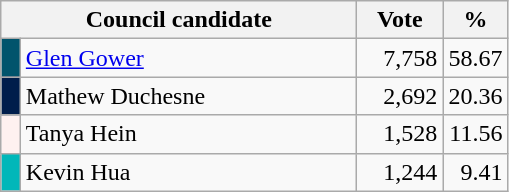<table class="wikitable">
<tr>
<th bgcolor="#DDDDFF" width="230px" colspan="2">Council candidate</th>
<th bgcolor="#DDDDFF" width="50px">Vote</th>
<th bgcolor="#DDDDFF" width="30px">%</th>
</tr>
<tr>
<td style="background-color:#01546C;"></td>
<td style="text-align:left;"><a href='#'>Glen Gower</a></td>
<td style="text-align:right;">7,758</td>
<td style="text-align:right;">58.67</td>
</tr>
<tr>
<td style="background-color:#001d4b;"></td>
<td style="text-align:left;">Mathew Duchesne</td>
<td style="text-align:right;">2,692</td>
<td style="text-align:right;">20.36</td>
</tr>
<tr>
<td style="background-color:#FEF1F0;"></td>
<td style="text-align:left;">Tanya Hein</td>
<td style="text-align:right;">1,528</td>
<td style="text-align:right;">11.56</td>
</tr>
<tr>
<td style="background-color:#01B7B9;"></td>
<td style="text-align:left;">Kevin Hua</td>
<td style="text-align:right;">1,244</td>
<td style="text-align:right;">9.41</td>
</tr>
</table>
